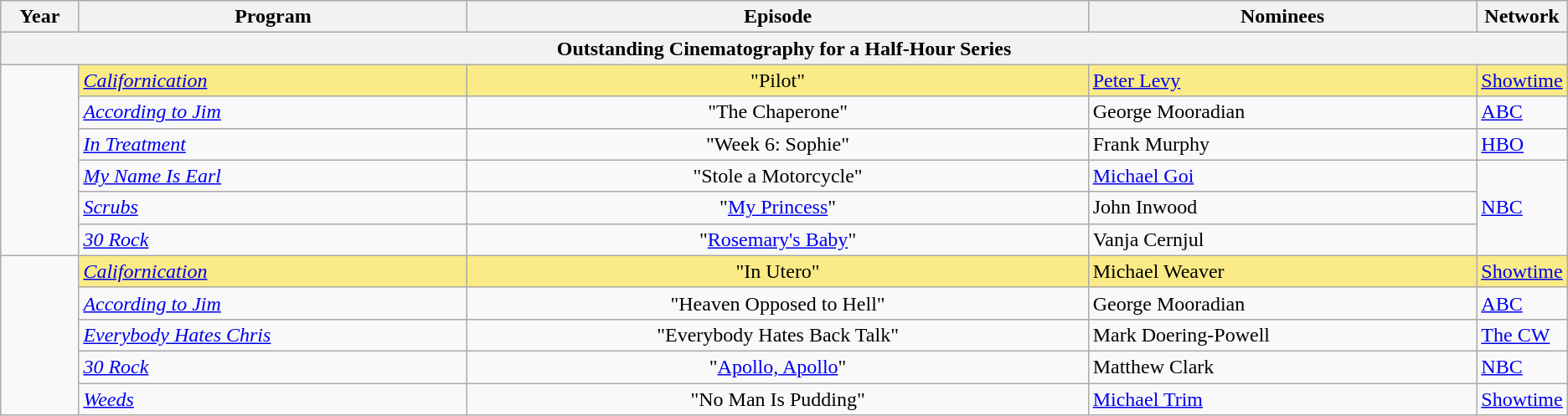<table class="wikitable">
<tr>
<th width="5%">Year</th>
<th width="25%">Program</th>
<th width="40%">Episode</th>
<th width="25%">Nominees</th>
<th width="5%">Network</th>
</tr>
<tr>
<th colspan="5">Outstanding Cinematography for a Half-Hour Series</th>
</tr>
<tr>
<td rowspan=6 style="text"=align:center;"></td>
<td style="background:#FAEB86;"><em><a href='#'>Californication</a></em></td>
<td style="background:#FAEB86;" align=center>"Pilot"</td>
<td style="background:#FAEB86;"><a href='#'>Peter Levy</a></td>
<td style="background:#FAEB86;"><a href='#'>Showtime</a></td>
</tr>
<tr>
<td><em><a href='#'>According to Jim</a></em></td>
<td align=center>"The Chaperone"</td>
<td>George Mooradian</td>
<td><a href='#'>ABC</a></td>
</tr>
<tr>
<td><em><a href='#'>In Treatment</a></em></td>
<td align=center>"Week 6: Sophie"</td>
<td>Frank Murphy</td>
<td><a href='#'>HBO</a></td>
</tr>
<tr>
<td><em><a href='#'>My Name Is Earl</a></em></td>
<td align=center>"Stole a Motorcycle"</td>
<td><a href='#'>Michael Goi</a></td>
<td rowspan=3><a href='#'>NBC</a></td>
</tr>
<tr>
<td><em><a href='#'>Scrubs</a></em></td>
<td align=center>"<a href='#'>My Princess</a>"</td>
<td>John Inwood</td>
</tr>
<tr>
<td><em><a href='#'>30 Rock</a></em></td>
<td align=center>"<a href='#'>Rosemary's Baby</a>"</td>
<td>Vanja Cernjul</td>
</tr>
<tr>
<td rowspan=5 style="text"=align:center;"></td>
<td style="background:#FAEB86;"><em><a href='#'>Californication</a></em></td>
<td style="background:#FAEB86;" align=center>"In Utero"</td>
<td style="background:#FAEB86;">Michael Weaver</td>
<td style="background:#FAEB86;"><a href='#'>Showtime</a></td>
</tr>
<tr>
<td><em><a href='#'>According to Jim</a></em></td>
<td align=center>"Heaven Opposed to Hell"</td>
<td>George Mooradian</td>
<td><a href='#'>ABC</a></td>
</tr>
<tr>
<td><em><a href='#'>Everybody Hates Chris</a></em></td>
<td align=center>"Everybody Hates Back Talk"</td>
<td>Mark Doering-Powell</td>
<td><a href='#'>The CW</a></td>
</tr>
<tr>
<td><em><a href='#'>30 Rock</a></em></td>
<td align=center>"<a href='#'>Apollo, Apollo</a>"</td>
<td>Matthew Clark</td>
<td><a href='#'>NBC</a></td>
</tr>
<tr>
<td><em><a href='#'>Weeds</a></em></td>
<td align=center>"No Man Is Pudding"</td>
<td><a href='#'>Michael Trim</a></td>
<td><a href='#'>Showtime</a></td>
</tr>
</table>
